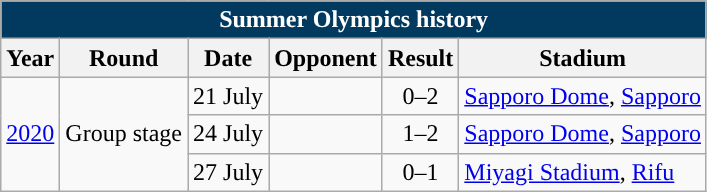<table class="wikitable collapsible" style="text-align: center;font-size:100%;">
<tr>
<th colspan=6 style="background: #013A5E; color: #FFFFFF;">Summer Olympics history</th>
</tr>
<tr>
<th>Year</th>
<th>Round</th>
<th>Date</th>
<th>Opponent</th>
<th>Result</th>
<th>Stadium</th>
</tr>
<tr>
<td rowspan=3> <a href='#'>2020</a></td>
<td rowspan=3>Group stage</td>
<td align="left">21 July</td>
<td align="left"></td>
<td>0–2</td>
<td align="left"><a href='#'>Sapporo Dome</a>, <a href='#'>Sapporo</a></td>
</tr>
<tr>
<td align="left">24 July</td>
<td align="left"></td>
<td>1–2</td>
<td align="left"><a href='#'>Sapporo Dome</a>, <a href='#'>Sapporo</a></td>
</tr>
<tr>
<td align="left">27 July</td>
<td align="left"></td>
<td>0–1</td>
<td align="left"><a href='#'>Miyagi Stadium</a>, <a href='#'>Rifu</a></td>
</tr>
</table>
